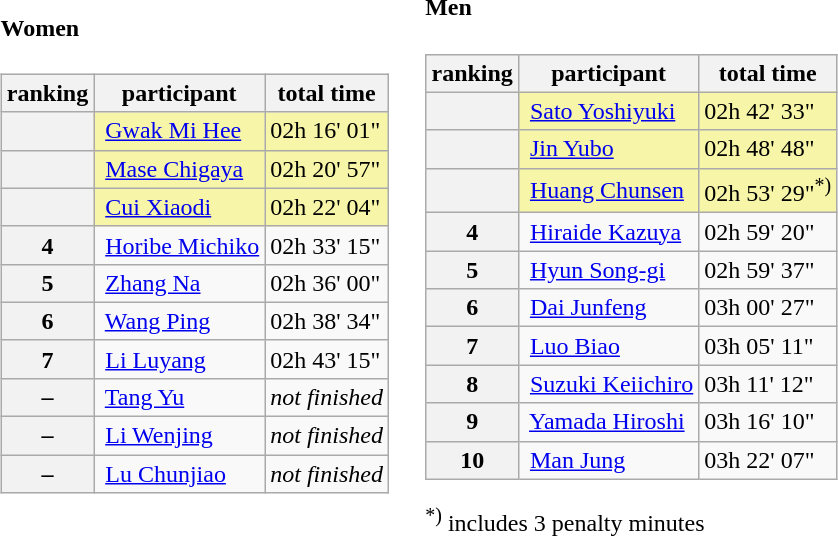<table>
<tr>
<td><br><h4>Women</h4><table class="wikitable">
<tr>
<th>ranking</th>
<th>participant</th>
<th>total time</th>
</tr>
<tr>
<th bgcolor="gold"></th>
<td bgcolor="#F7F6A8"> <a href='#'>Gwak Mi Hee</a></td>
<td bgcolor="#F7F6A8">02h 16' 01"</td>
</tr>
<tr>
<th bgcolor="silver"></th>
<td bgcolor="#F7F6A8"> <a href='#'>Mase Chigaya</a></td>
<td bgcolor="#F7F6A8">02h 20' 57"</td>
</tr>
<tr>
<th bgcolor="#cc9966"></th>
<td bgcolor="#F7F6A8"> <a href='#'>Cui Xiaodi</a></td>
<td bgcolor="#F7F6A8">02h 22' 04"</td>
</tr>
<tr>
<th>4</th>
<td> <a href='#'>Horibe Michiko</a></td>
<td>02h 33' 15"</td>
</tr>
<tr>
<th>5</th>
<td> <a href='#'>Zhang Na</a></td>
<td>02h 36' 00"</td>
</tr>
<tr>
<th>6</th>
<td> <a href='#'>Wang Ping</a></td>
<td>02h 38' 34"</td>
</tr>
<tr>
<th>7</th>
<td> <a href='#'>Li Luyang</a></td>
<td>02h 43' 15"</td>
</tr>
<tr>
<th>–</th>
<td> <a href='#'>Tang Yu</a></td>
<td><em>not finished</em></td>
</tr>
<tr>
<th>–</th>
<td> <a href='#'>Li Wenjing</a></td>
<td><em>not finished</em></td>
</tr>
<tr>
<th>–</th>
<td> <a href='#'>Lu Chunjiao</a></td>
<td><em>not finished</em></td>
</tr>
</table>
</td>
<td></td>
<td><br><h4>Men</h4><table class="wikitable">
<tr>
<th>ranking</th>
<th>participant</th>
<th>total time</th>
</tr>
<tr>
<th bgcolor="gold"></th>
<td bgcolor="#F7F6A8"> <a href='#'>Sato Yoshiyuki</a></td>
<td bgcolor="#F7F6A8">02h 42' 33"</td>
</tr>
<tr>
<th bgcolor="silver"></th>
<td bgcolor="#F7F6A8"> <a href='#'>Jin Yubo</a></td>
<td bgcolor="#F7F6A8">02h 48' 48"</td>
</tr>
<tr>
<th bgcolor="#cc9966"></th>
<td bgcolor="#F7F6A8"> <a href='#'>Huang Chunsen</a></td>
<td bgcolor="#F7F6A8">02h 53' 29"<sup>*)</sup></td>
</tr>
<tr>
<th>4</th>
<td> <a href='#'>Hiraide Kazuya</a></td>
<td>02h 59' 20"</td>
</tr>
<tr>
<th>5</th>
<td> <a href='#'>Hyun Song-gi</a></td>
<td>02h 59' 37"</td>
</tr>
<tr>
<th>6</th>
<td> <a href='#'>Dai Junfeng</a></td>
<td>03h 00' 27"</td>
</tr>
<tr>
<th>7</th>
<td> <a href='#'>Luo Biao</a></td>
<td>03h 05' 11"</td>
</tr>
<tr>
<th>8</th>
<td> <a href='#'>Suzuki Keiichiro</a></td>
<td>03h 11' 12"</td>
</tr>
<tr>
<th>9</th>
<td> <a href='#'>Yamada Hiroshi</a></td>
<td>03h 16' 10"</td>
</tr>
<tr>
<th>10</th>
<td> <a href='#'>Man Jung</a></td>
<td>03h 22' 07"</td>
</tr>
</table>
<sup>*)</sup> includes 3 penalty minutes</td>
</tr>
</table>
